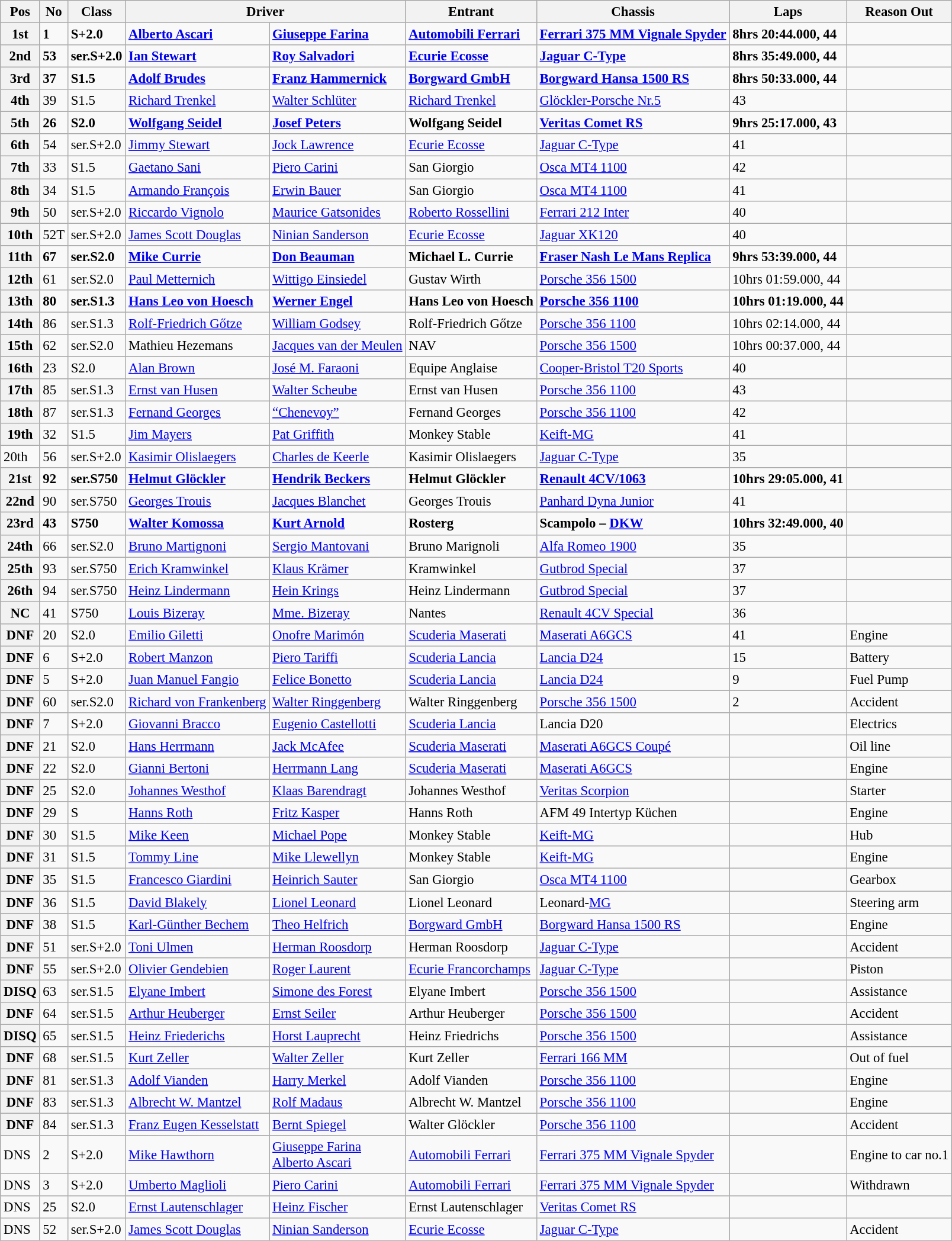<table class="wikitable" style="font-size: 95%;">
<tr>
<th>Pos</th>
<th>No</th>
<th>Class</th>
<th colspan=2>Driver</th>
<th>Entrant</th>
<th>Chassis</th>
<th>Laps</th>
<th>Reason Out</th>
</tr>
<tr>
<th><strong>1st</strong></th>
<td><strong>1</strong></td>
<td><strong>S+2.0</strong></td>
<td> <strong><a href='#'>Alberto Ascari</a> </strong></td>
<td> <strong><a href='#'>Giuseppe Farina</a> </strong></td>
<td><strong><a href='#'>Automobili Ferrari</a> </strong></td>
<td><strong><a href='#'>Ferrari 375 MM Vignale Spyder</a> </strong></td>
<td><strong>8hrs 20:44.000, 44</strong></td>
<td></td>
</tr>
<tr>
<th><strong>2nd</strong></th>
<td><strong>53</strong></td>
<td><strong>ser.S+2.0</strong></td>
<td><strong> <a href='#'>Ian Stewart</a> </strong></td>
<td><strong> <a href='#'>Roy Salvadori</a> </strong></td>
<td><strong><a href='#'>Ecurie Ecosse</a> </strong></td>
<td><strong><a href='#'>Jaguar C-Type</a> </strong></td>
<td><strong>8hrs 35:49.000, 44</strong></td>
<td></td>
</tr>
<tr>
<th><strong>3rd</strong></th>
<td><strong>37</strong></td>
<td><strong>S1.5</strong></td>
<td><strong> <a href='#'>Adolf Brudes</a> </strong></td>
<td><strong> <a href='#'>Franz Hammernick</a> </strong></td>
<td><strong> <a href='#'>Borgward GmbH</a> </strong></td>
<td><strong> <a href='#'>Borgward Hansa 1500 RS</a> </strong></td>
<td><strong>8hrs 50:33.000, 44</strong></td>
<td></td>
</tr>
<tr>
<th>4th</th>
<td>39</td>
<td>S1.5</td>
<td> <a href='#'>Richard Trenkel</a></td>
<td> <a href='#'>Walter Schlüter</a></td>
<td><a href='#'>Richard Trenkel</a></td>
<td><a href='#'>Glöckler-Porsche Nr.5</a></td>
<td>43</td>
<td></td>
</tr>
<tr>
<th><strong>5th</strong></th>
<td><strong>26</strong></td>
<td><strong> S2.0</strong></td>
<td><strong> <a href='#'>Wolfgang Seidel</a> </strong></td>
<td><strong> <a href='#'>Josef Peters</a> </strong></td>
<td><strong>Wolfgang Seidel </strong></td>
<td><strong><a href='#'>Veritas Comet RS</a> </strong></td>
<td><strong>9hrs 25:17.000, 43</strong></td>
<td></td>
</tr>
<tr>
<th>6th</th>
<td>54</td>
<td>ser.S+2.0</td>
<td> <a href='#'>Jimmy Stewart</a></td>
<td> <a href='#'>Jock Lawrence</a></td>
<td><a href='#'>Ecurie Ecosse</a></td>
<td><a href='#'>Jaguar C-Type</a></td>
<td>41</td>
<td></td>
</tr>
<tr>
<th>7th</th>
<td>33</td>
<td>S1.5</td>
<td> <a href='#'>Gaetano Sani</a></td>
<td> <a href='#'>Piero Carini</a></td>
<td>San Giorgio</td>
<td><a href='#'>Osca MT4 1100</a></td>
<td>42</td>
<td></td>
</tr>
<tr>
<th>8th</th>
<td>34</td>
<td>S1.5</td>
<td> <a href='#'>Armando François</a></td>
<td> <a href='#'>Erwin Bauer</a></td>
<td>San Giorgio</td>
<td><a href='#'>Osca MT4 1100</a></td>
<td>41</td>
<td></td>
</tr>
<tr>
<th>9th</th>
<td>50</td>
<td>ser.S+2.0</td>
<td> <a href='#'>Riccardo Vignolo</a></td>
<td> <a href='#'>Maurice Gatsonides</a></td>
<td><a href='#'>Roberto Rossellini</a></td>
<td><a href='#'>Ferrari 212 Inter</a></td>
<td>40</td>
<td></td>
</tr>
<tr>
<th>10th</th>
<td>52T</td>
<td>ser.S+2.0</td>
<td> <a href='#'>James Scott Douglas</a></td>
<td> <a href='#'>Ninian Sanderson</a></td>
<td><a href='#'>Ecurie Ecosse</a></td>
<td><a href='#'>Jaguar XK120</a></td>
<td>40</td>
<td></td>
</tr>
<tr>
<th><strong>11th</strong></th>
<td><strong>67</strong></td>
<td><strong>ser.S2.0</strong></td>
<td><strong> <a href='#'>Mike Currie</a> </strong></td>
<td><strong> <a href='#'>Don Beauman</a> </strong></td>
<td><strong>Michael L. Currie</strong></td>
<td><strong><a href='#'>Fraser Nash Le Mans Replica</a> </strong></td>
<td><strong>9hrs 53:39.000, 44</strong></td>
<td></td>
</tr>
<tr>
<th>12th</th>
<td>61</td>
<td>ser.S2.0</td>
<td> <a href='#'>Paul Metternich</a></td>
<td> <a href='#'>Wittigo Einsiedel</a></td>
<td>Gustav Wirth</td>
<td><a href='#'>Porsche 356 1500</a></td>
<td>10hrs 01:59.000, 44</td>
<td></td>
</tr>
<tr>
<th><strong>13th</strong></th>
<td><strong>80</strong></td>
<td><strong>ser.S1.3</strong></td>
<td><strong> <a href='#'>Hans Leo von Hoesch</a> </strong></td>
<td><strong> <a href='#'>Werner Engel</a> </strong></td>
<td><strong>Hans Leo von Hoesch</strong></td>
<td><strong> <a href='#'>Porsche 356 1100</a> </strong></td>
<td><strong>10hrs 01:19.000, 44</strong></td>
<td></td>
</tr>
<tr>
<th>14th</th>
<td>86</td>
<td>ser.S1.3</td>
<td> <a href='#'>Rolf-Friedrich Gőtze</a></td>
<td> <a href='#'>William Godsey</a></td>
<td>Rolf-Friedrich Gőtze</td>
<td><a href='#'>Porsche 356 1100</a></td>
<td>10hrs 02:14.000, 44</td>
<td></td>
</tr>
<tr>
<th>15th</th>
<td>62</td>
<td>ser.S2.0</td>
<td> Mathieu Hezemans</td>
<td> <a href='#'>Jacques van der Meulen</a></td>
<td>NAV</td>
<td><a href='#'>Porsche 356 1500</a></td>
<td>10hrs 00:37.000, 44</td>
<td></td>
</tr>
<tr>
<th>16th</th>
<td>23</td>
<td>S2.0</td>
<td> <a href='#'>Alan Brown</a></td>
<td> <a href='#'>José M. Faraoni</a></td>
<td>Equipe Anglaise</td>
<td><a href='#'>Cooper-Bristol T20 Sports</a></td>
<td>40</td>
<td></td>
</tr>
<tr>
<th>17th</th>
<td>85</td>
<td>ser.S1.3</td>
<td> <a href='#'>Ernst van Husen</a></td>
<td> <a href='#'>Walter Scheube</a></td>
<td>Ernst van Husen</td>
<td><a href='#'>Porsche 356 1100</a></td>
<td>43</td>
<td></td>
</tr>
<tr>
<th>18th</th>
<td>87</td>
<td>ser.S1.3</td>
<td> <a href='#'>Fernand Georges</a></td>
<td> <a href='#'>“Chenevoy”</a></td>
<td>Fernand Georges</td>
<td><a href='#'>Porsche 356 1100</a></td>
<td>42</td>
<td></td>
</tr>
<tr>
<th>19th</th>
<td>32</td>
<td>S1.5</td>
<td> <a href='#'>Jim Mayers</a></td>
<td> <a href='#'>Pat Griffith</a></td>
<td>Monkey Stable</td>
<td><a href='#'>Keift-MG</a></td>
<td>41</td>
<td></td>
</tr>
<tr>
<td>20th</td>
<td>56</td>
<td>ser.S+2.0</td>
<td> <a href='#'>Kasimir Olislaegers</a></td>
<td> <a href='#'>Charles de Keerle</a></td>
<td>Kasimir Olislaegers</td>
<td><a href='#'>Jaguar C-Type</a></td>
<td>35</td>
<td></td>
</tr>
<tr>
<th><strong>21st</strong></th>
<td><strong>92</strong></td>
<td><strong>ser.S750</strong></td>
<td><strong> <a href='#'>Helmut Glöckler</a> </strong></td>
<td><strong> <a href='#'>Hendrik Beckers</a></strong></td>
<td><strong>Helmut Glöckler </strong></td>
<td><strong><a href='#'>Renault 4CV/1063</a> </strong></td>
<td><strong>10hrs 29:05.000, 41</strong></td>
<td></td>
</tr>
<tr>
<th>22nd</th>
<td>90</td>
<td>ser.S750</td>
<td> <a href='#'>Georges Trouis</a></td>
<td> <a href='#'>Jacques Blanchet</a></td>
<td>Georges Trouis</td>
<td><a href='#'>Panhard Dyna Junior</a></td>
<td>41</td>
<td></td>
</tr>
<tr>
<th><strong>23rd</strong></th>
<td><strong>43</strong></td>
<td><strong>S750</strong></td>
<td><strong> <a href='#'>Walter Komossa</a> </strong></td>
<td><strong> <a href='#'>Kurt Arnold</a> </strong></td>
<td><strong>Rosterg</strong></td>
<td><strong>Scampolo – <a href='#'>DKW</a></strong></td>
<td><strong>10hrs 32:49.000, 40 </strong></td>
<td></td>
</tr>
<tr>
<th>24th</th>
<td>66</td>
<td>ser.S2.0</td>
<td> <a href='#'>Bruno Martignoni</a></td>
<td> <a href='#'>Sergio Mantovani</a></td>
<td>Bruno Marignoli</td>
<td><a href='#'>Alfa Romeo 1900</a></td>
<td>35</td>
<td></td>
</tr>
<tr>
<th>25th</th>
<td>93</td>
<td>ser.S750</td>
<td> <a href='#'>Erich Kramwinkel</a></td>
<td> <a href='#'>Klaus Krämer</a></td>
<td>Kramwinkel</td>
<td><a href='#'>Gutbrod Special</a></td>
<td>37</td>
<td></td>
</tr>
<tr>
<th>26th</th>
<td>94</td>
<td>ser.S750</td>
<td> <a href='#'>Heinz Lindermann</a></td>
<td> <a href='#'>Hein Krings</a></td>
<td>Heinz Lindermann</td>
<td><a href='#'>Gutbrod Special</a></td>
<td>37</td>
<td></td>
</tr>
<tr>
<th>NC</th>
<td>41</td>
<td>S750</td>
<td> <a href='#'>Louis Bizeray</a></td>
<td> <a href='#'>Mme. Bizeray</a></td>
<td>Nantes</td>
<td><a href='#'>Renault 4CV Special</a></td>
<td>36</td>
<td></td>
</tr>
<tr>
<th>DNF</th>
<td>20</td>
<td>S2.0</td>
<td> <a href='#'>Emilio Giletti</a></td>
<td> <a href='#'>Onofre Marimón</a></td>
<td><a href='#'>Scuderia Maserati</a></td>
<td><a href='#'>Maserati A6GCS</a></td>
<td>41</td>
<td>Engine</td>
</tr>
<tr>
<th>DNF</th>
<td>6</td>
<td>S+2.0</td>
<td> <a href='#'>Robert Manzon</a></td>
<td> <a href='#'>Piero Tariffi</a></td>
<td><a href='#'>Scuderia Lancia</a></td>
<td><a href='#'>Lancia D24</a></td>
<td>15</td>
<td>Battery</td>
</tr>
<tr>
<th>DNF</th>
<td>5</td>
<td>S+2.0</td>
<td> <a href='#'>Juan Manuel Fangio</a></td>
<td> <a href='#'>Felice Bonetto</a></td>
<td><a href='#'>Scuderia Lancia</a></td>
<td><a href='#'>Lancia D24</a></td>
<td>9</td>
<td>Fuel Pump</td>
</tr>
<tr>
<th>DNF</th>
<td>60</td>
<td>ser.S2.0</td>
<td> <a href='#'>Richard von Frankenberg</a></td>
<td> <a href='#'>Walter Ringgenberg</a></td>
<td>Walter Ringgenberg</td>
<td><a href='#'>Porsche 356 1500</a></td>
<td>2</td>
<td>Accident</td>
</tr>
<tr>
<th>DNF</th>
<td>7</td>
<td>S+2.0</td>
<td> <a href='#'>Giovanni Bracco</a></td>
<td> <a href='#'>Eugenio Castellotti</a></td>
<td><a href='#'>Scuderia Lancia</a></td>
<td>Lancia D20</td>
<td></td>
<td>Electrics</td>
</tr>
<tr>
<th>DNF</th>
<td>21</td>
<td>S2.0</td>
<td> <a href='#'>Hans Herrmann</a></td>
<td> <a href='#'>Jack McAfee</a></td>
<td><a href='#'>Scuderia Maserati</a></td>
<td><a href='#'>Maserati A6GCS Coupé</a></td>
<td></td>
<td>Oil line</td>
</tr>
<tr>
<th>DNF</th>
<td>22</td>
<td>S2.0</td>
<td> <a href='#'>Gianni Bertoni</a></td>
<td> <a href='#'>Herrmann Lang</a></td>
<td><a href='#'>Scuderia Maserati</a></td>
<td><a href='#'>Maserati A6GCS</a></td>
<td></td>
<td>Engine</td>
</tr>
<tr>
<th>DNF</th>
<td>25</td>
<td>S2.0</td>
<td> <a href='#'>Johannes Westhof</a></td>
<td> <a href='#'>Klaas Barendragt</a></td>
<td>Johannes Westhof</td>
<td><a href='#'>Veritas Scorpion</a></td>
<td></td>
<td>Starter</td>
</tr>
<tr>
<th>DNF</th>
<td>29</td>
<td>S</td>
<td> <a href='#'>Hanns Roth</a></td>
<td> <a href='#'>Fritz Kasper</a></td>
<td>Hanns Roth</td>
<td>AFM 49 Intertyp Küchen</td>
<td></td>
<td>Engine</td>
</tr>
<tr>
<th>DNF</th>
<td>30</td>
<td>S1.5</td>
<td> <a href='#'>Mike Keen</a></td>
<td> <a href='#'>Michael Pope</a></td>
<td>Monkey Stable</td>
<td><a href='#'>Keift-MG</a></td>
<td></td>
<td>Hub</td>
</tr>
<tr>
<th>DNF</th>
<td>31</td>
<td>S1.5</td>
<td> <a href='#'>Tommy Line</a></td>
<td> <a href='#'>Mike Llewellyn</a></td>
<td>Monkey Stable</td>
<td><a href='#'>Keift-MG</a></td>
<td></td>
<td>Engine</td>
</tr>
<tr>
<th>DNF</th>
<td>35</td>
<td>S1.5</td>
<td> <a href='#'>Francesco Giardini</a></td>
<td> <a href='#'>Heinrich Sauter</a></td>
<td>San Giorgio</td>
<td><a href='#'>Osca MT4 1100</a></td>
<td></td>
<td>Gearbox</td>
</tr>
<tr>
<th>DNF</th>
<td>36</td>
<td>S1.5</td>
<td> <a href='#'>David Blakely</a></td>
<td> <a href='#'>Lionel Leonard</a></td>
<td>Lionel Leonard</td>
<td>Leonard-<a href='#'>MG</a></td>
<td></td>
<td>Steering arm</td>
</tr>
<tr>
<th>DNF</th>
<td>38</td>
<td>S1.5</td>
<td> <a href='#'>Karl-Günther Bechem</a></td>
<td> <a href='#'>Theo Helfrich</a></td>
<td><a href='#'>Borgward GmbH</a></td>
<td><a href='#'>Borgward Hansa 1500 RS</a></td>
<td></td>
<td>Engine</td>
</tr>
<tr>
<th>DNF</th>
<td>51</td>
<td>ser.S+2.0</td>
<td> <a href='#'>Toni Ulmen</a></td>
<td> <a href='#'>Herman Roosdorp</a></td>
<td>Herman Roosdorp</td>
<td><a href='#'>Jaguar C-Type</a></td>
<td></td>
<td>Accident</td>
</tr>
<tr>
<th>DNF</th>
<td>55</td>
<td>ser.S+2.0</td>
<td> <a href='#'>Olivier Gendebien</a></td>
<td> <a href='#'>Roger Laurent</a></td>
<td><a href='#'>Ecurie Francorchamps</a></td>
<td><a href='#'>Jaguar C-Type</a></td>
<td></td>
<td>Piston</td>
</tr>
<tr>
<th>DISQ</th>
<td>63</td>
<td>ser.S1.5</td>
<td> <a href='#'>Elyane Imbert</a></td>
<td> <a href='#'>Simone des Forest</a></td>
<td>Elyane Imbert</td>
<td><a href='#'>Porsche 356 1500</a></td>
<td></td>
<td>Assistance</td>
</tr>
<tr>
<th>DNF</th>
<td>64</td>
<td>ser.S1.5</td>
<td> <a href='#'>Arthur Heuberger</a></td>
<td> <a href='#'>Ernst Seiler</a></td>
<td>Arthur Heuberger</td>
<td><a href='#'>Porsche 356 1500</a></td>
<td></td>
<td>Accident</td>
</tr>
<tr>
<th>DISQ</th>
<td>65</td>
<td>ser.S1.5</td>
<td> <a href='#'>Heinz Friederichs</a></td>
<td> <a href='#'>Horst Lauprecht</a></td>
<td>Heinz Friedrichs</td>
<td><a href='#'>Porsche 356 1500</a></td>
<td></td>
<td>Assistance</td>
</tr>
<tr>
<th>DNF</th>
<td>68</td>
<td>ser.S1.5</td>
<td> <a href='#'>Kurt Zeller</a></td>
<td> <a href='#'>Walter Zeller</a></td>
<td>Kurt Zeller</td>
<td><a href='#'>Ferrari 166 MM</a></td>
<td></td>
<td>Out of fuel</td>
</tr>
<tr>
<th>DNF</th>
<td>81</td>
<td>ser.S1.3</td>
<td> <a href='#'>Adolf Vianden</a></td>
<td> <a href='#'>Harry Merkel</a></td>
<td>Adolf Vianden</td>
<td><a href='#'>Porsche 356 1100</a></td>
<td></td>
<td>Engine</td>
</tr>
<tr>
<th>DNF</th>
<td>83</td>
<td>ser.S1.3</td>
<td> <a href='#'>Albrecht W. Mantzel</a></td>
<td> <a href='#'>Rolf Madaus</a></td>
<td>Albrecht W. Mantzel</td>
<td><a href='#'>Porsche 356 1100</a></td>
<td></td>
<td>Engine</td>
</tr>
<tr>
<th>DNF</th>
<td>84</td>
<td>ser.S1.3</td>
<td> <a href='#'>Franz Eugen Kesselstatt</a></td>
<td> <a href='#'>Bernt Spiegel</a></td>
<td>Walter Glöckler</td>
<td><a href='#'>Porsche 356 1100</a></td>
<td></td>
<td>Accident</td>
</tr>
<tr>
<td>DNS</td>
<td>2</td>
<td>S+2.0</td>
<td> <a href='#'>Mike Hawthorn</a></td>
<td> <a href='#'>Giuseppe Farina</a><br> <a href='#'>Alberto Ascari</a></td>
<td><a href='#'>Automobili Ferrari</a></td>
<td><a href='#'>Ferrari 375 MM Vignale Spyder</a></td>
<td></td>
<td>Engine to car no.1</td>
</tr>
<tr>
<td>DNS</td>
<td>3</td>
<td>S+2.0</td>
<td> <a href='#'>Umberto Maglioli</a></td>
<td> <a href='#'>Piero Carini</a></td>
<td><a href='#'>Automobili Ferrari</a></td>
<td><a href='#'>Ferrari 375 MM Vignale Spyder</a></td>
<td></td>
<td>Withdrawn</td>
</tr>
<tr>
<td>DNS</td>
<td>25</td>
<td>S2.0</td>
<td> <a href='#'>Ernst Lautenschlager</a></td>
<td> <a href='#'>Heinz Fischer</a></td>
<td>Ernst Lautenschlager</td>
<td><a href='#'>Veritas Comet RS</a></td>
<td></td>
<td></td>
</tr>
<tr>
<td>DNS</td>
<td>52</td>
<td>ser.S+2.0</td>
<td> <a href='#'>James Scott Douglas</a></td>
<td> <a href='#'>Ninian Sanderson</a></td>
<td><a href='#'>Ecurie Ecosse</a></td>
<td><a href='#'>Jaguar C-Type</a></td>
<td></td>
<td>Accident</td>
</tr>
</table>
